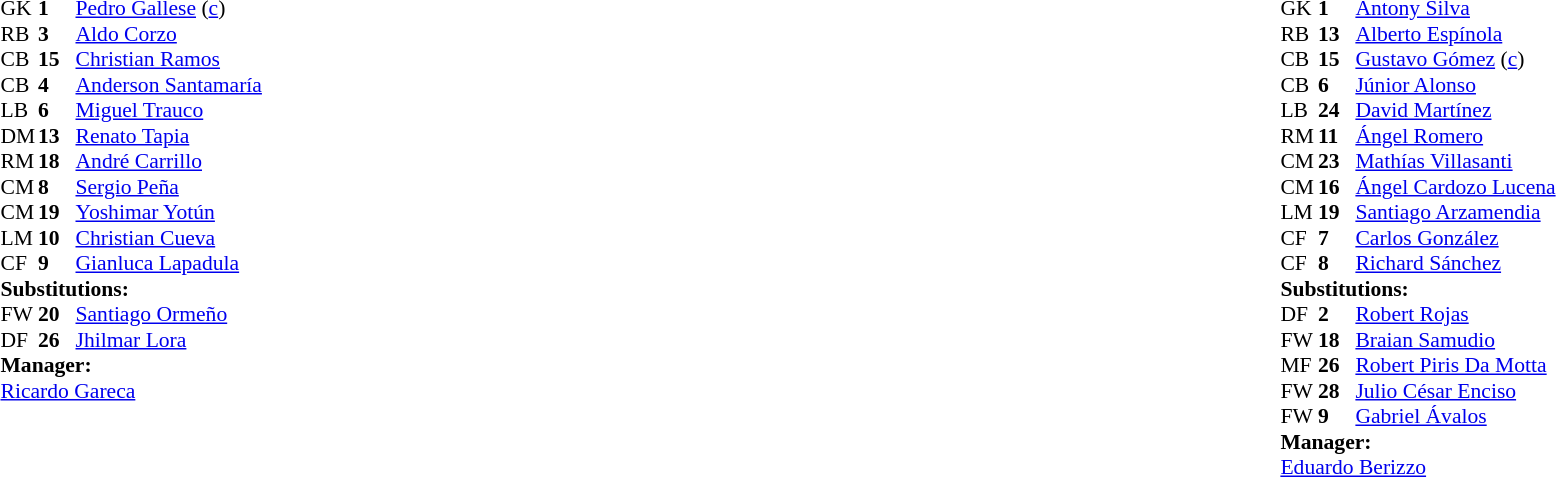<table width="100%">
<tr>
<td valign="top" width="40%"><br><table style="font-size:90%" cellspacing="0" cellpadding="0">
<tr>
<th width=25></th>
<th width=25></th>
</tr>
<tr>
<td>GK</td>
<td><strong>1</strong></td>
<td><a href='#'>Pedro Gallese</a> (<a href='#'>c</a>)</td>
</tr>
<tr>
<td>RB</td>
<td><strong>3</strong></td>
<td><a href='#'>Aldo Corzo</a></td>
<td></td>
<td></td>
</tr>
<tr>
<td>CB</td>
<td><strong>15</strong></td>
<td><a href='#'>Christian Ramos</a></td>
</tr>
<tr>
<td>CB</td>
<td><strong>4</strong></td>
<td><a href='#'>Anderson Santamaría</a></td>
<td></td>
</tr>
<tr>
<td>LB</td>
<td><strong>6</strong></td>
<td><a href='#'>Miguel Trauco</a></td>
</tr>
<tr>
<td>DM</td>
<td><strong>13</strong></td>
<td><a href='#'>Renato Tapia</a></td>
</tr>
<tr>
<td>RM</td>
<td><strong>18</strong></td>
<td><a href='#'>André Carrillo</a></td>
<td></td>
</tr>
<tr>
<td>CM</td>
<td><strong>8</strong></td>
<td><a href='#'>Sergio Peña</a></td>
<td></td>
<td></td>
</tr>
<tr>
<td>CM</td>
<td><strong>19</strong></td>
<td><a href='#'>Yoshimar Yotún</a></td>
</tr>
<tr>
<td>LM</td>
<td><strong>10</strong></td>
<td><a href='#'>Christian Cueva</a></td>
<td></td>
</tr>
<tr>
<td>CF</td>
<td><strong>9</strong></td>
<td><a href='#'>Gianluca Lapadula</a></td>
</tr>
<tr>
<td colspan=3><strong>Substitutions:</strong></td>
</tr>
<tr>
<td>FW</td>
<td><strong>20</strong></td>
<td><a href='#'>Santiago Ormeño</a></td>
<td></td>
<td></td>
</tr>
<tr>
<td>DF</td>
<td><strong>26</strong></td>
<td><a href='#'>Jhilmar Lora</a></td>
<td></td>
<td></td>
</tr>
<tr>
<td colspan=3><strong>Manager:</strong></td>
</tr>
<tr>
<td colspan=3> <a href='#'>Ricardo Gareca</a></td>
</tr>
</table>
</td>
<td valign="top"></td>
<td valign="top" width="50%"><br><table style="font-size:90%; margin:auto" cellspacing="0" cellpadding="0">
<tr>
<th width=25></th>
<th width=25></th>
</tr>
<tr>
<td>GK</td>
<td><strong>1</strong></td>
<td><a href='#'>Antony Silva</a></td>
</tr>
<tr>
<td>RB</td>
<td><strong>13</strong></td>
<td><a href='#'>Alberto Espínola</a></td>
<td></td>
</tr>
<tr>
<td>CB</td>
<td><strong>15</strong></td>
<td><a href='#'>Gustavo Gómez</a> (<a href='#'>c</a>)</td>
<td></td>
</tr>
<tr>
<td>CB</td>
<td><strong>6</strong></td>
<td><a href='#'>Júnior Alonso</a></td>
</tr>
<tr>
<td>LB</td>
<td><strong>24</strong></td>
<td><a href='#'>David Martínez</a></td>
</tr>
<tr>
<td>RM</td>
<td><strong>11</strong></td>
<td><a href='#'>Ángel Romero</a></td>
</tr>
<tr>
<td>CM</td>
<td><strong>23</strong></td>
<td><a href='#'>Mathías Villasanti</a></td>
<td></td>
<td></td>
</tr>
<tr>
<td>CM</td>
<td><strong>16</strong></td>
<td><a href='#'>Ángel Cardozo Lucena</a></td>
<td></td>
<td></td>
</tr>
<tr>
<td>LM</td>
<td><strong>19</strong></td>
<td><a href='#'>Santiago Arzamendia</a></td>
<td></td>
<td></td>
</tr>
<tr>
<td>CF</td>
<td><strong>7</strong></td>
<td><a href='#'>Carlos González</a></td>
<td></td>
<td></td>
</tr>
<tr>
<td>CF</td>
<td><strong>8</strong></td>
<td><a href='#'>Richard Sánchez</a></td>
<td></td>
<td></td>
</tr>
<tr>
<td colspan=3><strong>Substitutions:</strong></td>
</tr>
<tr>
<td>DF</td>
<td><strong>2</strong></td>
<td><a href='#'>Robert Rojas</a></td>
<td></td>
<td></td>
</tr>
<tr>
<td>FW</td>
<td><strong>18</strong></td>
<td><a href='#'>Braian Samudio</a></td>
<td></td>
<td></td>
</tr>
<tr>
<td>MF</td>
<td><strong>26</strong></td>
<td><a href='#'>Robert Piris Da Motta</a></td>
<td></td>
<td></td>
</tr>
<tr>
<td>FW</td>
<td><strong>28</strong></td>
<td><a href='#'>Julio César Enciso</a></td>
<td></td>
<td></td>
</tr>
<tr>
<td>FW</td>
<td><strong>9</strong></td>
<td><a href='#'>Gabriel Ávalos</a></td>
<td></td>
<td></td>
</tr>
<tr>
<td colspan=3><strong>Manager:</strong></td>
</tr>
<tr>
<td colspan=3> <a href='#'>Eduardo Berizzo</a></td>
</tr>
</table>
</td>
</tr>
</table>
